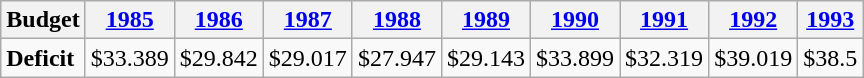<table class="wikitable">
<tr>
<th>Budget</th>
<th><a href='#'>1985</a></th>
<th><a href='#'>1986</a></th>
<th><a href='#'>1987</a></th>
<th><a href='#'>1988</a></th>
<th><a href='#'>1989</a></th>
<th><a href='#'>1990</a></th>
<th><a href='#'>1991</a></th>
<th><a href='#'>1992</a></th>
<th><a href='#'>1993</a></th>
</tr>
<tr>
<td><strong>Deficit</strong></td>
<td>$33.389</td>
<td>$29.842</td>
<td>$29.017</td>
<td>$27.947</td>
<td>$29.143</td>
<td>$33.899</td>
<td>$32.319</td>
<td>$39.019</td>
<td>$38.5</td>
</tr>
</table>
